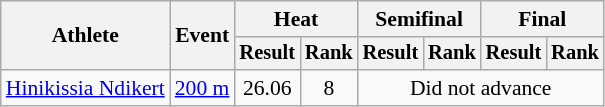<table class="wikitable" style="font-size:90%">
<tr>
<th rowspan="2">Athlete</th>
<th rowspan="2">Event</th>
<th colspan="2">Heat</th>
<th colspan="2">Semifinal</th>
<th colspan="2">Final</th>
</tr>
<tr style="font-size:95%">
<th>Result</th>
<th>Rank</th>
<th>Result</th>
<th>Rank</th>
<th>Result</th>
<th>Rank</th>
</tr>
<tr align=center>
<td align=left><a href='#'>Hinikissia Ndikert</a></td>
<td align=left><a href='#'>200 m</a></td>
<td>26.06</td>
<td>8</td>
<td colspan=4>Did not advance</td>
</tr>
</table>
